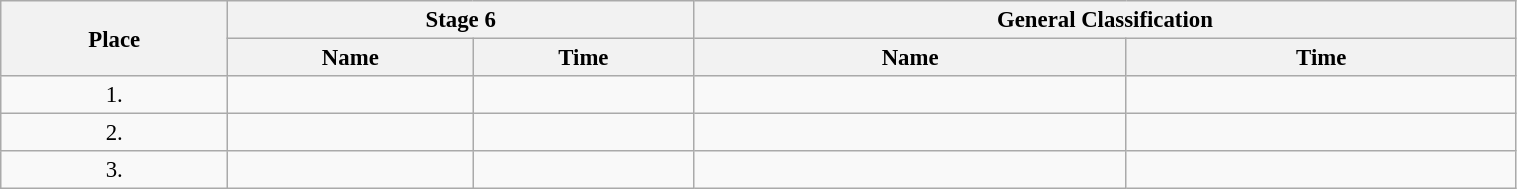<table class=wikitable style="font-size:95%" width="80%">
<tr>
<th rowspan="2">Place</th>
<th colspan="2">Stage 6</th>
<th colspan="2">General Classification</th>
</tr>
<tr>
<th>Name</th>
<th>Time</th>
<th>Name</th>
<th>Time</th>
</tr>
<tr>
<td align="center">1.</td>
<td></td>
<td></td>
<td></td>
<td></td>
</tr>
<tr>
<td align="center">2.</td>
<td></td>
<td></td>
<td></td>
<td></td>
</tr>
<tr>
<td align="center">3.</td>
<td></td>
<td></td>
<td></td>
<td></td>
</tr>
</table>
